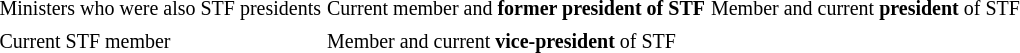<table style="margin-bottom: 10px;">
<tr>
<td><small> Ministers who were also STF presidents </small></td>
<td><small> Current member and <strong>former president of STF</strong></small></td>
<td><small> Member and current <strong>president</strong> of STF</small></td>
</tr>
<tr>
<td><small> Current STF member</small></td>
<td><small> Member and current <strong>vice-president</strong> of STF</small></td>
</tr>
</table>
